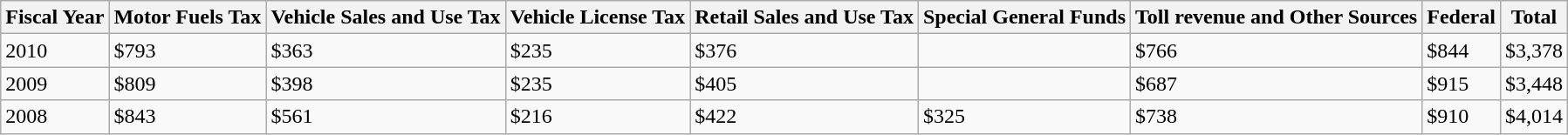<table class="wikitable sortable">
<tr>
<th>Fiscal Year</th>
<th>Motor Fuels Tax</th>
<th>Vehicle Sales and Use Tax</th>
<th>Vehicle License Tax</th>
<th>Retail Sales and Use Tax</th>
<th>Special General Funds</th>
<th>Toll revenue and Other Sources</th>
<th>Federal</th>
<th>Total</th>
</tr>
<tr>
<td>2010</td>
<td>$793</td>
<td>$363</td>
<td>$235</td>
<td>$376</td>
<td></td>
<td>$766</td>
<td>$844</td>
<td>$3,378</td>
</tr>
<tr>
<td>2009</td>
<td>$809</td>
<td>$398</td>
<td>$235</td>
<td>$405</td>
<td></td>
<td>$687</td>
<td>$915</td>
<td>$3,448</td>
</tr>
<tr>
<td>2008</td>
<td>$843</td>
<td>$561</td>
<td>$216</td>
<td>$422</td>
<td>$325</td>
<td>$738</td>
<td>$910</td>
<td>$4,014</td>
</tr>
</table>
